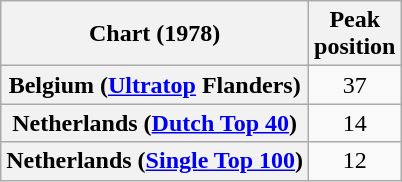<table class="wikitable sortable plainrowheaders" style="text-align:center">
<tr>
<th>Chart (1978)</th>
<th>Peak<br>position</th>
</tr>
<tr>
<th scope="row">Belgium (<a href='#'>Ultratop</a> Flanders)</th>
<td align="center">37</td>
</tr>
<tr>
<th scope="row">Netherlands (<a href='#'>Dutch Top 40</a>)</th>
<td align="center">14</td>
</tr>
<tr>
<th scope="row">Netherlands (<a href='#'>Single Top 100</a>)</th>
<td align="center">12</td>
</tr>
</table>
